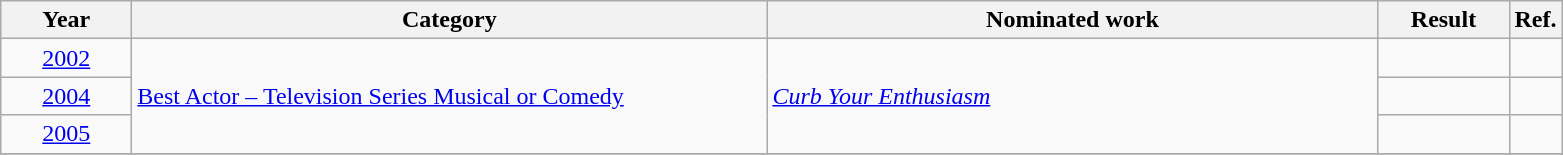<table class=wikitable>
<tr>
<th scope="col" style="width:5em;">Year</th>
<th scope="col" style="width:26em;">Category</th>
<th scope="col" style="width:25em;">Nominated work</th>
<th scope="col" style="width:5em;">Result</th>
<th>Ref.</th>
</tr>
<tr>
<td style="text-align:center;"><a href='#'>2002</a></td>
<td rowspan=3><a href='#'>Best Actor – Television Series Musical or Comedy</a></td>
<td rowspan=3><em><a href='#'>Curb Your Enthusiasm</a></em></td>
<td></td>
<td></td>
</tr>
<tr>
<td style="text-align:center;"><a href='#'>2004</a></td>
<td></td>
<td></td>
</tr>
<tr>
<td style="text-align:center;"><a href='#'>2005</a></td>
<td></td>
<td></td>
</tr>
<tr>
</tr>
</table>
